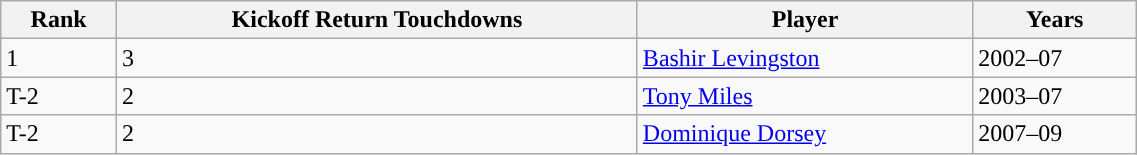<table class="wikitable" style="width:60%;">
<tr>
<th>Rank</th>
<th>Kickoff Return Touchdowns</th>
<th>Player</th>
<th>Years</th>
</tr>
<tr>
<td>1</td>
<td>3</td>
<td><a href='#'>Bashir Levingston</a></td>
<td>2002–07</td>
</tr>
<tr>
<td>T-2</td>
<td>2</td>
<td><a href='#'>Tony Miles</a></td>
<td>2003–07</td>
</tr>
<tr>
<td>T-2</td>
<td>2</td>
<td><a href='#'>Dominique Dorsey</a></td>
<td>2007–09</td>
</tr>
</table>
